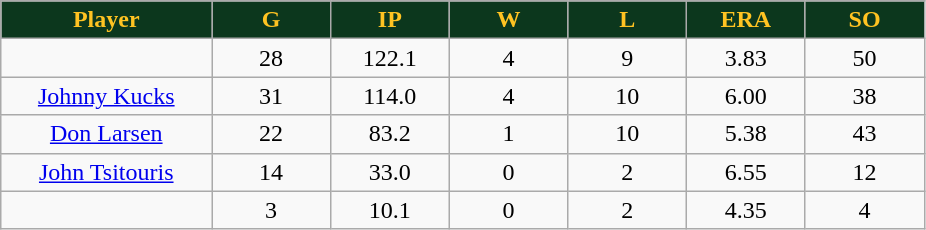<table class="wikitable sortable">
<tr>
<th style="background:#0C371D;color:#ffc322;" width="16%">Player</th>
<th style="background:#0C371D;color:#ffc322;" width="9%">G</th>
<th style="background:#0C371D;color:#ffc322;" width="9%">IP</th>
<th style="background:#0C371D;color:#ffc322;" width="9%">W</th>
<th style="background:#0C371D;color:#ffc322;" width="9%">L</th>
<th style="background:#0C371D;color:#ffc322;" width="9%">ERA</th>
<th style="background:#0C371D;color:#ffc322;" width="9%">SO</th>
</tr>
<tr align="center">
<td></td>
<td>28</td>
<td>122.1</td>
<td>4</td>
<td>9</td>
<td>3.83</td>
<td>50</td>
</tr>
<tr align="center">
<td><a href='#'>Johnny Kucks</a></td>
<td>31</td>
<td>114.0</td>
<td>4</td>
<td>10</td>
<td>6.00</td>
<td>38</td>
</tr>
<tr align=center>
<td><a href='#'>Don Larsen</a></td>
<td>22</td>
<td>83.2</td>
<td>1</td>
<td>10</td>
<td>5.38</td>
<td>43</td>
</tr>
<tr align=center>
<td><a href='#'>John Tsitouris</a></td>
<td>14</td>
<td>33.0</td>
<td>0</td>
<td>2</td>
<td>6.55</td>
<td>12</td>
</tr>
<tr align=center>
<td></td>
<td>3</td>
<td>10.1</td>
<td>0</td>
<td>2</td>
<td>4.35</td>
<td>4</td>
</tr>
</table>
